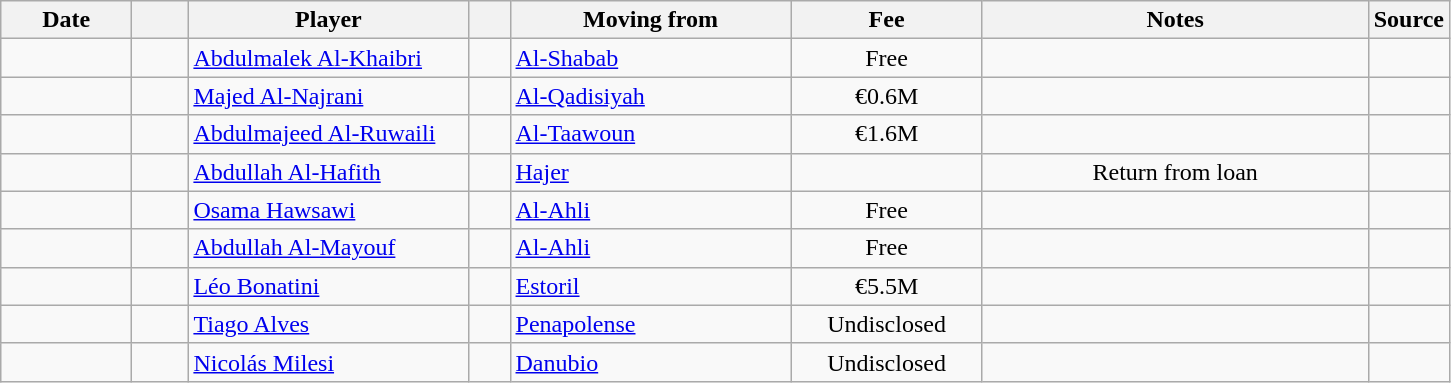<table class="wikitable sortable">
<tr>
<th style="width:80px;">Date</th>
<th style="width:30px;"></th>
<th style="width:180px;">Player</th>
<th style="width:20px;"></th>
<th style="width:180px;">Moving from</th>
<th style="width:120px;" class="unsortable">Fee</th>
<th style="width:250px;" class="unsortable">Notes</th>
<th style="width:20px;">Source</th>
</tr>
<tr>
<td></td>
<td align=center></td>
<td> <a href='#'>Abdulmalek Al-Khaibri</a></td>
<td align=center></td>
<td> <a href='#'>Al-Shabab</a></td>
<td align=center>Free</td>
<td align=center></td>
<td></td>
</tr>
<tr>
<td></td>
<td align=center></td>
<td> <a href='#'>Majed Al-Najrani</a></td>
<td align=center></td>
<td> <a href='#'>Al-Qadisiyah</a></td>
<td align=center>€0.6M</td>
<td align=center></td>
<td></td>
</tr>
<tr>
<td></td>
<td align=center></td>
<td> <a href='#'>Abdulmajeed Al-Ruwaili</a></td>
<td align=center></td>
<td> <a href='#'>Al-Taawoun</a></td>
<td align=center>€1.6M</td>
<td align=center></td>
<td></td>
</tr>
<tr>
<td></td>
<td align=center></td>
<td> <a href='#'>Abdullah Al-Hafith</a></td>
<td align=center></td>
<td> <a href='#'>Hajer</a></td>
<td align=center></td>
<td align=center>Return from loan</td>
<td></td>
</tr>
<tr>
<td></td>
<td align=center></td>
<td> <a href='#'>Osama Hawsawi</a></td>
<td align=center></td>
<td> <a href='#'>Al-Ahli</a></td>
<td align=center>Free</td>
<td align=center></td>
<td></td>
</tr>
<tr>
<td></td>
<td align=center></td>
<td> <a href='#'>Abdullah Al-Mayouf</a></td>
<td align=center></td>
<td> <a href='#'>Al-Ahli</a></td>
<td align=center>Free</td>
<td align=center></td>
<td></td>
</tr>
<tr>
<td></td>
<td align=center></td>
<td> <a href='#'>Léo Bonatini</a></td>
<td align=center></td>
<td> <a href='#'>Estoril</a></td>
<td align=center>€5.5M</td>
<td align=center></td>
<td></td>
</tr>
<tr>
<td></td>
<td align=center></td>
<td> <a href='#'>Tiago Alves</a></td>
<td align=center></td>
<td> <a href='#'>Penapolense</a></td>
<td align=center>Undisclosed</td>
<td align=center></td>
<td></td>
</tr>
<tr>
<td></td>
<td align=center></td>
<td> <a href='#'>Nicolás Milesi</a></td>
<td align=center></td>
<td> <a href='#'>Danubio</a></td>
<td align=center>Undisclosed</td>
<td align=center></td>
<td></td>
</tr>
</table>
